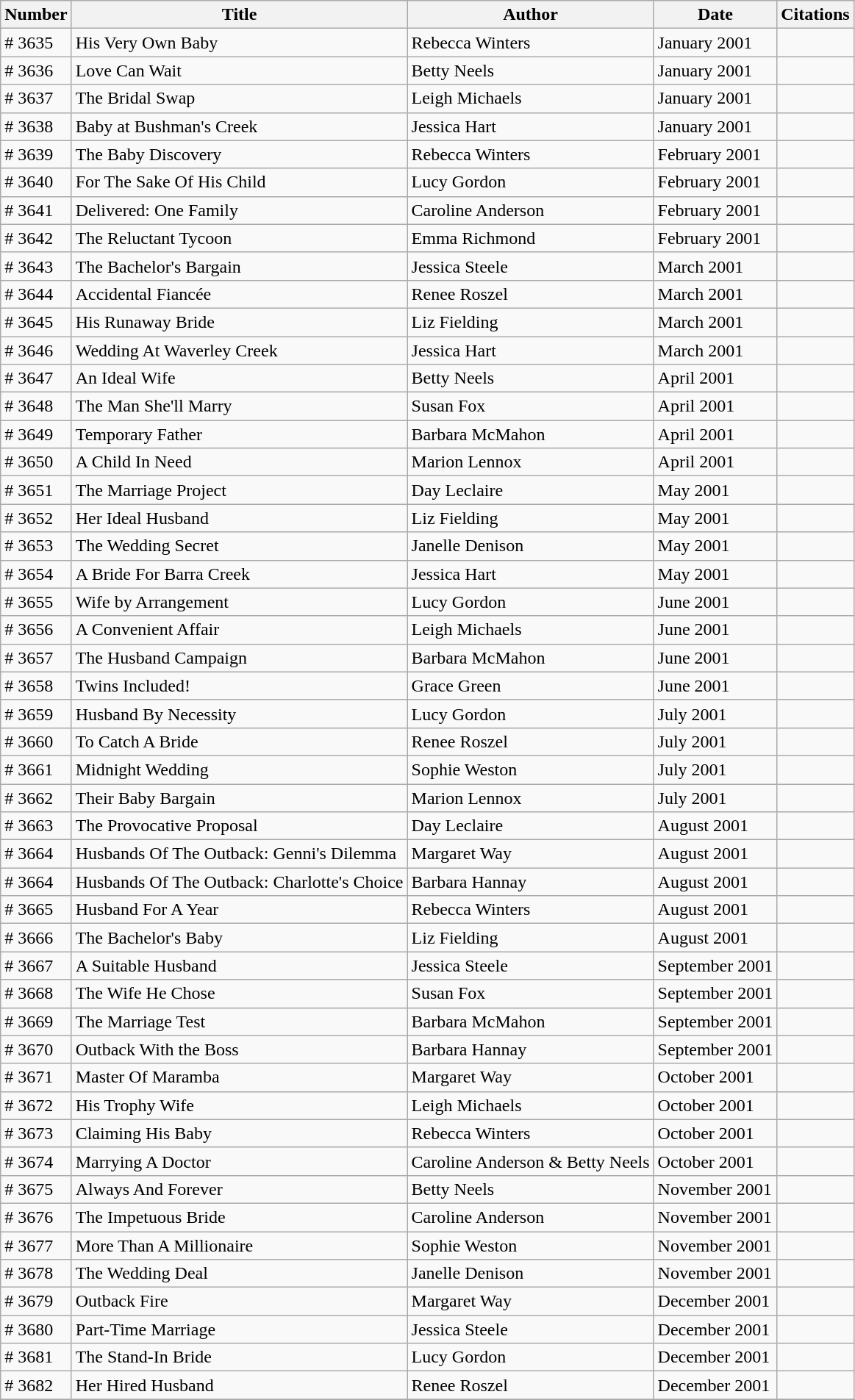<table class="wikitable sortable">
<tr>
<th>Number</th>
<th>Title</th>
<th>Author</th>
<th>Date</th>
<th>Citations</th>
</tr>
<tr>
<td># 3635</td>
<td>His Very Own Baby</td>
<td>Rebecca Winters</td>
<td>January 2001</td>
<td></td>
</tr>
<tr>
<td># 3636</td>
<td>Love Can Wait</td>
<td>Betty Neels</td>
<td>January 2001</td>
<td></td>
</tr>
<tr>
<td># 3637</td>
<td>The Bridal Swap</td>
<td>Leigh Michaels</td>
<td>January 2001</td>
<td></td>
</tr>
<tr>
<td># 3638</td>
<td>Baby at Bushman's Creek</td>
<td>Jessica Hart</td>
<td>January 2001</td>
<td></td>
</tr>
<tr>
<td># 3639</td>
<td>The Baby Discovery</td>
<td>Rebecca Winters</td>
<td>February 2001</td>
<td></td>
</tr>
<tr>
<td># 3640</td>
<td>For The Sake Of His Child</td>
<td>Lucy Gordon</td>
<td>February 2001</td>
<td></td>
</tr>
<tr>
<td># 3641</td>
<td>Delivered: One Family</td>
<td>Caroline Anderson</td>
<td>February 2001</td>
<td></td>
</tr>
<tr>
<td># 3642</td>
<td>The Reluctant Tycoon</td>
<td>Emma Richmond</td>
<td>February 2001</td>
<td></td>
</tr>
<tr>
<td># 3643</td>
<td>The Bachelor's Bargain</td>
<td>Jessica Steele</td>
<td>March 2001</td>
<td></td>
</tr>
<tr>
<td># 3644</td>
<td>Accidental Fiancée</td>
<td>Renee Roszel</td>
<td>March 2001</td>
<td></td>
</tr>
<tr>
<td># 3645</td>
<td>His Runaway Bride</td>
<td>Liz Fielding</td>
<td>March 2001</td>
<td></td>
</tr>
<tr>
<td># 3646</td>
<td>Wedding At Waverley Creek</td>
<td>Jessica Hart</td>
<td>March 2001</td>
<td></td>
</tr>
<tr>
<td># 3647</td>
<td>An Ideal Wife</td>
<td>Betty Neels</td>
<td>April 2001</td>
<td></td>
</tr>
<tr>
<td># 3648</td>
<td>The Man She'll Marry</td>
<td>Susan Fox</td>
<td>April 2001</td>
<td></td>
</tr>
<tr>
<td># 3649</td>
<td>Temporary Father</td>
<td>Barbara McMahon</td>
<td>April 2001</td>
<td></td>
</tr>
<tr>
<td># 3650</td>
<td>A Child In Need</td>
<td>Marion Lennox</td>
<td>April 2001</td>
<td></td>
</tr>
<tr>
<td># 3651</td>
<td>The Marriage Project</td>
<td>Day Leclaire</td>
<td>May 2001</td>
<td></td>
</tr>
<tr>
<td># 3652</td>
<td>Her Ideal Husband</td>
<td>Liz Fielding</td>
<td>May 2001</td>
<td></td>
</tr>
<tr>
<td># 3653</td>
<td>The Wedding Secret</td>
<td>Janelle Denison</td>
<td>May 2001</td>
<td></td>
</tr>
<tr>
<td># 3654</td>
<td>A Bride For Barra Creek</td>
<td>Jessica Hart</td>
<td>May 2001</td>
<td></td>
</tr>
<tr>
<td># 3655</td>
<td>Wife by Arrangement</td>
<td>Lucy Gordon</td>
<td>June 2001</td>
<td></td>
</tr>
<tr>
<td># 3656</td>
<td>A Convenient Affair</td>
<td>Leigh Michaels</td>
<td>June 2001</td>
<td></td>
</tr>
<tr>
<td># 3657</td>
<td>The Husband Campaign</td>
<td>Barbara McMahon</td>
<td>June 2001</td>
<td></td>
</tr>
<tr>
<td># 3658</td>
<td>Twins Included!</td>
<td>Grace Green</td>
<td>June 2001</td>
<td></td>
</tr>
<tr>
<td># 3659</td>
<td>Husband By Necessity</td>
<td>Lucy Gordon</td>
<td>July 2001</td>
<td></td>
</tr>
<tr>
<td># 3660</td>
<td>To Catch A Bride</td>
<td>Renee Roszel</td>
<td>July 2001</td>
<td></td>
</tr>
<tr>
<td># 3661</td>
<td>Midnight Wedding</td>
<td>Sophie Weston</td>
<td>July 2001</td>
<td></td>
</tr>
<tr>
<td># 3662</td>
<td>Their Baby Bargain</td>
<td>Marion Lennox</td>
<td>July 2001</td>
<td></td>
</tr>
<tr>
<td># 3663</td>
<td>The Provocative Proposal</td>
<td>Day Leclaire</td>
<td>August 2001</td>
<td></td>
</tr>
<tr>
<td># 3664</td>
<td>Husbands Of The Outback: Genni's Dilemma</td>
<td>Margaret Way</td>
<td>August 2001</td>
<td></td>
</tr>
<tr>
<td># 3664</td>
<td>Husbands Of The Outback: Charlotte's Choice</td>
<td>Barbara Hannay</td>
<td>August 2001</td>
<td></td>
</tr>
<tr>
<td># 3665</td>
<td>Husband For A Year</td>
<td>Rebecca Winters</td>
<td>August 2001</td>
<td></td>
</tr>
<tr>
<td># 3666</td>
<td>The Bachelor's Baby</td>
<td>Liz Fielding</td>
<td>August 2001</td>
<td></td>
</tr>
<tr>
<td># 3667</td>
<td>A Suitable Husband</td>
<td>Jessica Steele</td>
<td>September 2001</td>
<td></td>
</tr>
<tr>
<td># 3668</td>
<td>The Wife He Chose</td>
<td>Susan Fox</td>
<td>September 2001</td>
<td></td>
</tr>
<tr>
<td># 3669</td>
<td>The Marriage Test</td>
<td>Barbara McMahon</td>
<td>September 2001</td>
<td></td>
</tr>
<tr>
<td># 3670</td>
<td>Outback With the Boss</td>
<td>Barbara Hannay</td>
<td>September 2001</td>
<td></td>
</tr>
<tr>
<td># 3671</td>
<td>Master Of Maramba</td>
<td>Margaret Way</td>
<td>October 2001</td>
<td></td>
</tr>
<tr>
<td># 3672</td>
<td>His Trophy Wife</td>
<td>Leigh Michaels</td>
<td>October 2001</td>
<td></td>
</tr>
<tr>
<td># 3673</td>
<td>Claiming His Baby</td>
<td>Rebecca Winters</td>
<td>October 2001</td>
<td></td>
</tr>
<tr>
<td># 3674</td>
<td>Marrying A Doctor</td>
<td>Caroline Anderson & Betty Neels</td>
<td>October 2001</td>
<td></td>
</tr>
<tr>
<td># 3675</td>
<td>Always And Forever</td>
<td>Betty Neels</td>
<td>November 2001</td>
<td></td>
</tr>
<tr>
<td># 3676</td>
<td>The Impetuous Bride</td>
<td>Caroline Anderson</td>
<td>November 2001</td>
<td></td>
</tr>
<tr>
<td># 3677</td>
<td>More Than A Millionaire</td>
<td>Sophie Weston</td>
<td>November 2001</td>
<td></td>
</tr>
<tr>
<td># 3678</td>
<td>The Wedding Deal</td>
<td>Janelle Denison</td>
<td>November 2001</td>
<td></td>
</tr>
<tr>
<td># 3679</td>
<td>Outback Fire</td>
<td>Margaret Way</td>
<td>December 2001</td>
<td></td>
</tr>
<tr>
<td># 3680</td>
<td>Part-Time Marriage</td>
<td>Jessica Steele</td>
<td>December 2001</td>
<td></td>
</tr>
<tr>
<td># 3681</td>
<td>The Stand-In Bride</td>
<td>Lucy Gordon</td>
<td>December 2001</td>
<td></td>
</tr>
<tr>
<td># 3682</td>
<td>Her Hired Husband</td>
<td>Renee Roszel</td>
<td>December 2001</td>
<td></td>
</tr>
<tr>
</tr>
</table>
